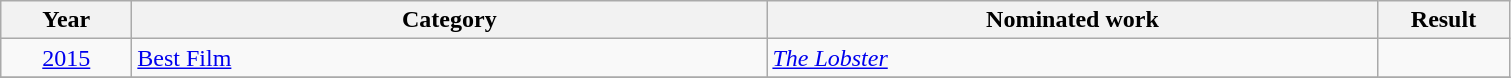<table class=wikitable>
<tr>
<th scope="col" style="width:5em;">Year</th>
<th scope="col" style="width:26em;">Category</th>
<th scope="col" style="width:25em;">Nominated work</th>
<th scope="col" style="width:5em;">Result</th>
</tr>
<tr>
<td style="text-align:center;"><a href='#'>2015</a></td>
<td><a href='#'>Best Film</a></td>
<td><em><a href='#'>The Lobster</a></em></td>
<td></td>
</tr>
<tr>
</tr>
</table>
